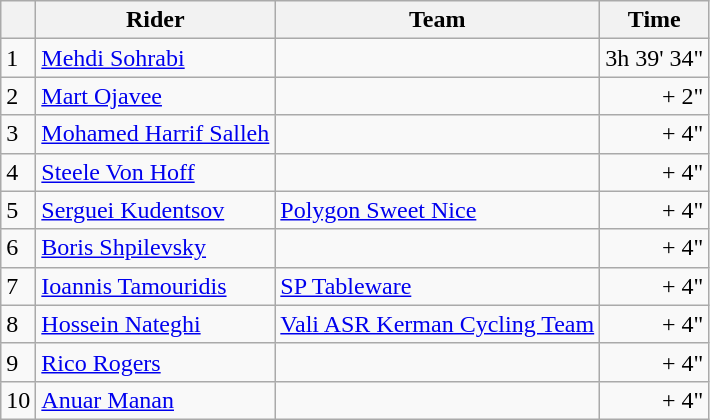<table class=wikitable>
<tr>
<th></th>
<th>Rider</th>
<th>Team</th>
<th>Time</th>
</tr>
<tr>
<td>1</td>
<td> <a href='#'>Mehdi Sohrabi</a> </td>
<td></td>
<td align=right>3h 39' 34"</td>
</tr>
<tr>
<td>2</td>
<td> <a href='#'>Mart Ojavee</a></td>
<td></td>
<td align=right>+ 2"</td>
</tr>
<tr>
<td>3</td>
<td> <a href='#'>Mohamed Harrif Salleh</a> </td>
<td></td>
<td align=right>+ 4"</td>
</tr>
<tr>
<td>4</td>
<td> <a href='#'>Steele Von Hoff</a></td>
<td></td>
<td align=right>+ 4"</td>
</tr>
<tr>
<td>5</td>
<td> <a href='#'>Serguei Kudentsov</a></td>
<td><a href='#'>Polygon Sweet Nice</a></td>
<td align=right>+ 4"</td>
</tr>
<tr>
<td>6</td>
<td> <a href='#'>Boris Shpilevsky</a></td>
<td></td>
<td align=right>+ 4"</td>
</tr>
<tr>
<td>7</td>
<td> <a href='#'>Ioannis Tamouridis</a></td>
<td><a href='#'>SP Tableware</a></td>
<td align=right>+ 4"</td>
</tr>
<tr>
<td>8</td>
<td> <a href='#'>Hossein Nateghi</a></td>
<td><a href='#'>Vali ASR Kerman Cycling Team</a></td>
<td align=right>+ 4"</td>
</tr>
<tr>
<td>9</td>
<td> <a href='#'>Rico Rogers</a></td>
<td></td>
<td align=right>+ 4"</td>
</tr>
<tr>
<td>10</td>
<td> <a href='#'>Anuar Manan</a></td>
<td></td>
<td align=right>+ 4"</td>
</tr>
</table>
